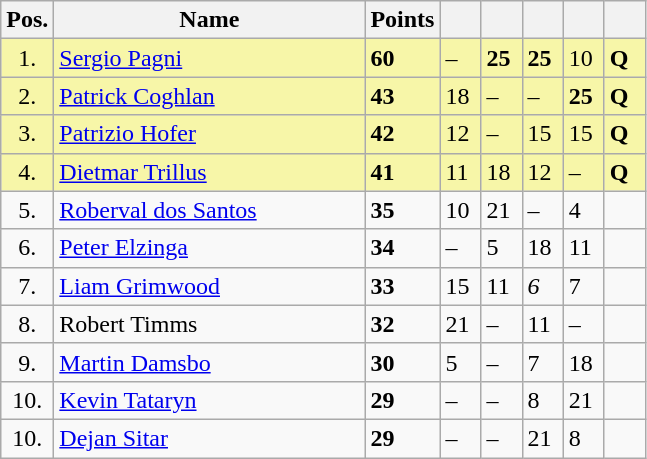<table class="wikitable">
<tr>
<th width=10px>Pos.</th>
<th width=200px>Name</th>
<th width=20px>Points</th>
<th width=20px></th>
<th width=20px></th>
<th width=20px></th>
<th width=20px></th>
<th width=20px></th>
</tr>
<tr style="background:#f7f6a8;">
<td align=center>1.</td>
<td> <a href='#'>Sergio Pagni</a></td>
<td><strong>60</strong></td>
<td>–</td>
<td><strong>25</strong></td>
<td><strong>25</strong></td>
<td>10</td>
<td><strong>Q</strong></td>
</tr>
<tr style="background:#f7f6a8;">
<td align=center>2.</td>
<td> <a href='#'>Patrick Coghlan</a></td>
<td><strong>43</strong></td>
<td>18</td>
<td>–</td>
<td>–</td>
<td><strong>25</strong></td>
<td><strong>Q</strong></td>
</tr>
<tr style="background:#f7f6a8;">
<td align=center>3.</td>
<td> <a href='#'>Patrizio Hofer</a></td>
<td><strong>42</strong></td>
<td>12</td>
<td>–</td>
<td>15</td>
<td>15</td>
<td><strong>Q</strong></td>
</tr>
<tr style="background:#f7f6a8;">
<td align=center>4.</td>
<td> <a href='#'>Dietmar Trillus</a></td>
<td><strong>41</strong></td>
<td>11</td>
<td>18</td>
<td>12</td>
<td>–</td>
<td><strong>Q</strong></td>
</tr>
<tr>
<td align=center>5.</td>
<td> <a href='#'>Roberval dos Santos</a></td>
<td><strong>35</strong></td>
<td>10</td>
<td>21</td>
<td>–</td>
<td>4</td>
<td></td>
</tr>
<tr>
<td align=center>6.</td>
<td> <a href='#'>Peter Elzinga</a></td>
<td><strong>34</strong></td>
<td>–</td>
<td>5</td>
<td>18</td>
<td>11</td>
<td></td>
</tr>
<tr>
<td align=center>7.</td>
<td> <a href='#'>Liam Grimwood</a></td>
<td><strong>33</strong></td>
<td>15</td>
<td>11</td>
<td><em>6</em></td>
<td>7</td>
<td></td>
</tr>
<tr>
<td align=center>8.</td>
<td> Robert Timms</td>
<td><strong>32</strong></td>
<td>21</td>
<td>–</td>
<td>11</td>
<td>–</td>
<td></td>
</tr>
<tr>
<td align=center>9.</td>
<td> <a href='#'>Martin Damsbo</a></td>
<td><strong>30</strong></td>
<td>5</td>
<td>–</td>
<td>7</td>
<td>18</td>
<td></td>
</tr>
<tr>
<td align=center>10.</td>
<td> <a href='#'>Kevin Tataryn</a></td>
<td><strong>29</strong></td>
<td>–</td>
<td>–</td>
<td>8</td>
<td>21</td>
<td></td>
</tr>
<tr>
<td align=center>10.</td>
<td> <a href='#'>Dejan Sitar</a></td>
<td><strong>29</strong></td>
<td>–</td>
<td>–</td>
<td>21</td>
<td>8</td>
<td></td>
</tr>
</table>
